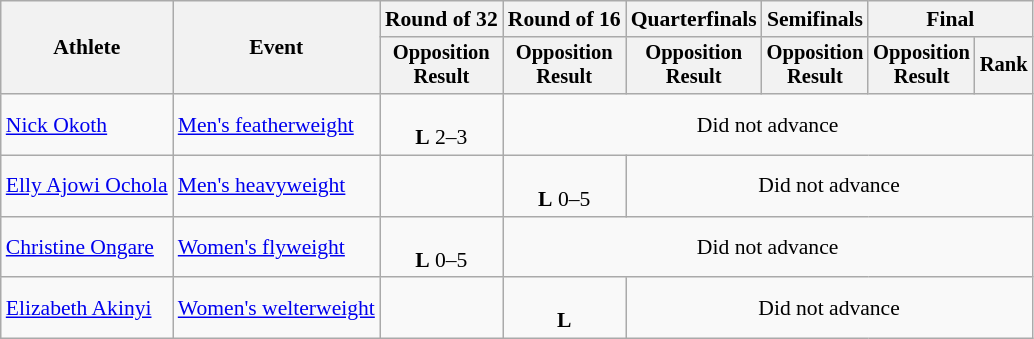<table class="wikitable" style="font-size:90%">
<tr>
<th rowspan="2">Athlete</th>
<th rowspan="2">Event</th>
<th>Round of 32</th>
<th>Round of 16</th>
<th>Quarterfinals</th>
<th>Semifinals</th>
<th colspan=2>Final</th>
</tr>
<tr style="font-size:95%">
<th>Opposition<br>Result</th>
<th>Opposition<br>Result</th>
<th>Opposition<br>Result</th>
<th>Opposition<br>Result</th>
<th>Opposition<br>Result</th>
<th>Rank</th>
</tr>
<tr align=center>
<td align=left><a href='#'>Nick Okoth</a></td>
<td align=left><a href='#'>Men's featherweight</a></td>
<td><br><strong>L</strong> 2–3</td>
<td colspan=5>Did not advance</td>
</tr>
<tr align=center>
<td align=left><a href='#'>Elly Ajowi Ochola</a></td>
<td align=left><a href='#'>Men's heavyweight</a></td>
<td></td>
<td><br><strong>L</strong> 0–5</td>
<td colspan="4">Did not advance</td>
</tr>
<tr align=center>
<td align=left><a href='#'>Christine Ongare</a></td>
<td align=left><a href='#'>Women's flyweight</a></td>
<td><br><strong>L</strong> 0–5</td>
<td colspan=5>Did not advance</td>
</tr>
<tr align=center>
<td align=left><a href='#'>Elizabeth Akinyi</a></td>
<td align=left><a href='#'>Women's welterweight</a></td>
<td></td>
<td><br><strong>L</strong> </td>
<td colspan="4">Did not advance</td>
</tr>
</table>
